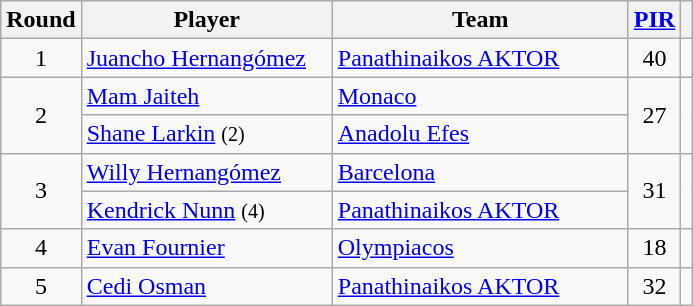<table class="wikitable sortable" style="text-align: center;">
<tr>
<th>Round</th>
<th style="width:160px;">Player</th>
<th style="width:190px;">Team</th>
<th><a href='#'>PIR</a></th>
<th></th>
</tr>
<tr>
<td>1</td>
<td style="text-align:left;"> <a href='#'>Juancho Hernangómez</a></td>
<td style="text-align:left;"> <a href='#'>Panathinaikos AKTOR</a></td>
<td>40</td>
<td></td>
</tr>
<tr>
<td rowspan=2>2</td>
<td style="text-align:left;"> <a href='#'>Mam Jaiteh</a></td>
<td style="text-align:left;"> <a href='#'>Monaco</a></td>
<td rowspan=2>27</td>
<td rowspan=2></td>
</tr>
<tr>
<td style="text-align:left;"> <a href='#'>Shane Larkin</a> <small>(2)</small></td>
<td style="text-align:left;"> <a href='#'>Anadolu Efes</a></td>
</tr>
<tr>
<td rowspan=2>3</td>
<td style="text-align:left;"> <a href='#'>Willy Hernangómez</a></td>
<td style="text-align:left;"> <a href='#'>Barcelona</a></td>
<td rowspan=2>31</td>
<td rowspan=2></td>
</tr>
<tr>
<td style="text-align:left;"> <a href='#'>Kendrick Nunn</a> <small>(4)</small></td>
<td style="text-align:left;"> <a href='#'>Panathinaikos AKTOR</a></td>
</tr>
<tr>
<td>4</td>
<td style="text-align:left;"> <a href='#'>Evan Fournier</a></td>
<td style="text-align:left;"> <a href='#'>Olympiacos</a></td>
<td>18</td>
<td></td>
</tr>
<tr>
<td>5</td>
<td style="text-align:left;"> <a href='#'>Cedi Osman</a></td>
<td style="text-align:left;"> <a href='#'>Panathinaikos AKTOR</a></td>
<td>32</td>
<td></td>
</tr>
</table>
